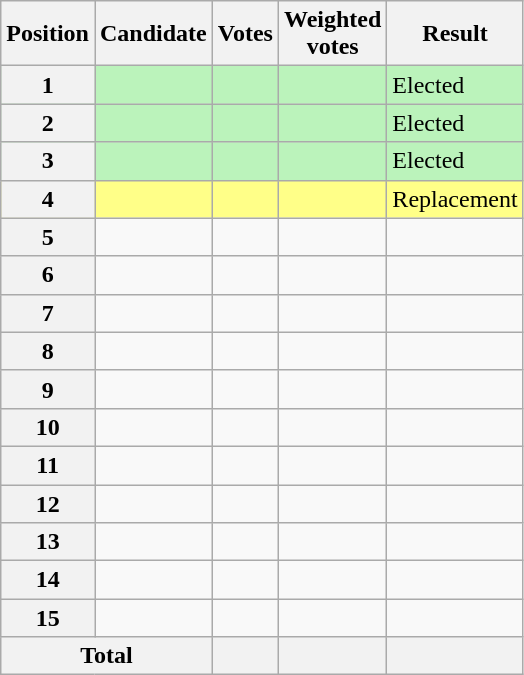<table class="wikitable sortable">
<tr>
<th scope="col">Position</th>
<th scope="col">Candidate</th>
<th scope="col">Votes</th>
<th scope="col">Weighted<br>votes</th>
<th scope="col">Result</th>
</tr>
<tr bgcolor=bbf3bb>
<th scope="row">1</th>
<td></td>
<td style="text-align:right"></td>
<td style="text-align:right"></td>
<td>Elected</td>
</tr>
<tr bgcolor=bbf3bb>
<th scope="row">2</th>
<td></td>
<td style="text-align:right"></td>
<td style="text-align:right"></td>
<td>Elected</td>
</tr>
<tr bgcolor=bbf3bb>
<th scope="row">3</th>
<td></td>
<td style="text-align:right"></td>
<td style="text-align:right"></td>
<td>Elected</td>
</tr>
<tr bgcolor=#FF8>
<th scope="row">4</th>
<td></td>
<td style="text-align:right"></td>
<td style="text-align:right"></td>
<td>Replacement</td>
</tr>
<tr>
<th scope="row">5</th>
<td></td>
<td style="text-align:right"></td>
<td style="text-align:right"></td>
<td></td>
</tr>
<tr>
<th scope="row">6</th>
<td></td>
<td style="text-align:right"></td>
<td style="text-align:right"></td>
<td></td>
</tr>
<tr>
<th scope="row">7</th>
<td></td>
<td style="text-align:right"></td>
<td style="text-align:right"></td>
<td></td>
</tr>
<tr>
<th scope="row">8</th>
<td></td>
<td style="text-align:right"></td>
<td style="text-align:right"></td>
<td></td>
</tr>
<tr>
<th scope="row">9</th>
<td></td>
<td style="text-align:right"></td>
<td style="text-align:right"></td>
<td></td>
</tr>
<tr>
<th scope="row">10</th>
<td></td>
<td style="text-align:right"></td>
<td style="text-align:right"></td>
<td></td>
</tr>
<tr>
<th scope="row">11</th>
<td></td>
<td style="text-align:right"></td>
<td style="text-align:right"></td>
<td></td>
</tr>
<tr>
<th scope="row">12</th>
<td></td>
<td style="text-align:right"></td>
<td style="text-align:right"></td>
<td></td>
</tr>
<tr>
<th scope="row">13</th>
<td></td>
<td style="text-align:right"></td>
<td style="text-align:right"></td>
<td></td>
</tr>
<tr>
<th scope="row">14</th>
<td></td>
<td style="text-align:right"></td>
<td style="text-align:right"></td>
<td></td>
</tr>
<tr>
<th scope="row">15</th>
<td></td>
<td style="text-align:right"></td>
<td style="text-align:right"></td>
<td></td>
</tr>
<tr class="sortbottom">
<th scope="row" colspan="2">Total</th>
<th style="text-align:right"></th>
<th style="text-align:right"></th>
<th></th>
</tr>
</table>
